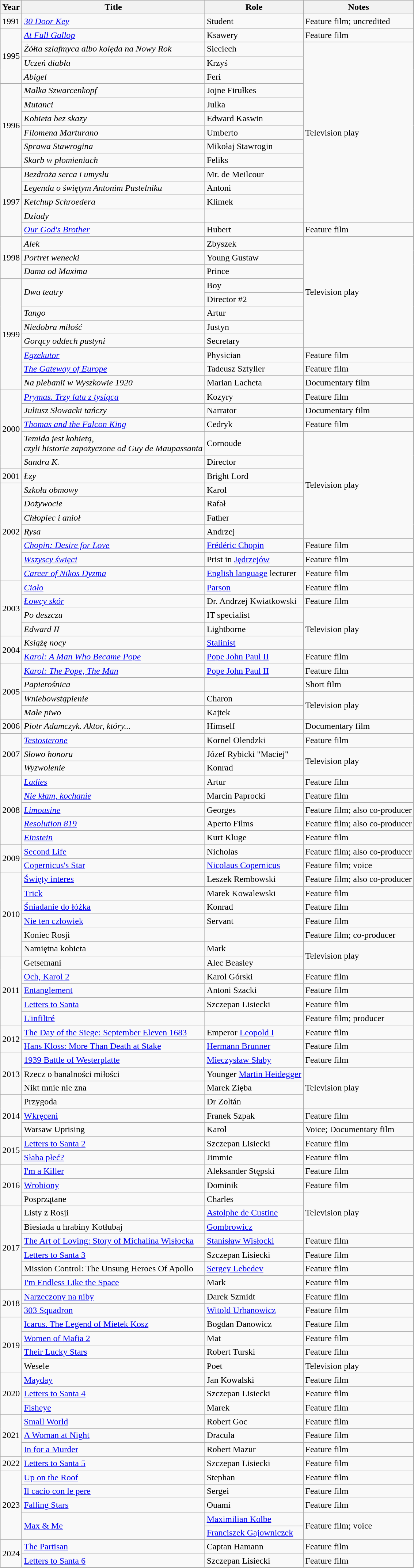<table class="wikitable plainrowheaders sortable">
<tr>
<th scope="col">Year</th>
<th scope="col">Title</th>
<th scope="col">Role</th>
<th scope="col" class="unsortable">Notes</th>
</tr>
<tr>
<td>1991</td>
<td><em><a href='#'>30 Door Key</a></em></td>
<td>Student</td>
<td>Feature film; uncredited</td>
</tr>
<tr>
<td rowspan=4>1995</td>
<td><em><a href='#'>At Full Gallop</a></em></td>
<td>Ksawery</td>
<td>Feature film</td>
</tr>
<tr>
<td><em>Żółta szlafmyca albo kolęda na Nowy Rok</em></td>
<td>Sieciech</td>
<td rowspan=13>Television play</td>
</tr>
<tr>
<td><em>Uczeń diabła</em></td>
<td>Krzyś</td>
</tr>
<tr>
<td><em>Abigel</em></td>
<td>Feri</td>
</tr>
<tr>
<td rowspan=6>1996</td>
<td><em>Małka Szwarcenkopf</em></td>
<td>Jojne Firułkes</td>
</tr>
<tr>
<td><em>Mutanci</em></td>
<td>Julka</td>
</tr>
<tr>
<td><em>Kobieta bez skazy</em></td>
<td>Edward Kaswin</td>
</tr>
<tr>
<td><em>Filomena Marturano</em></td>
<td>Umberto</td>
</tr>
<tr>
<td><em>Sprawa Stawrogina</em></td>
<td>Mikołaj Stawrogin</td>
</tr>
<tr>
<td><em>Skarb w płomieniach</em></td>
<td>Feliks</td>
</tr>
<tr>
<td rowspan=5>1997</td>
<td><em>Bezdroża serca i umysłu</em></td>
<td>Mr. de Meilcour</td>
</tr>
<tr>
<td><em>Legenda o świętym Antonim Pustelniku</em></td>
<td>Antoni</td>
</tr>
<tr>
<td><em>Ketchup Schroedera</em></td>
<td>Klimek</td>
</tr>
<tr>
<td><em>Dziady</em></td>
<td></td>
</tr>
<tr>
<td><em><a href='#'>Our God's Brother</a></em></td>
<td>Hubert</td>
<td>Feature film</td>
</tr>
<tr>
<td rowspan=3>1998</td>
<td><em>Alek</em></td>
<td>Zbyszek</td>
<td rowspan=8>Television play</td>
</tr>
<tr>
<td><em>Portret wenecki</em></td>
<td>Young Gustaw</td>
</tr>
<tr>
<td><em>Dama od Maxima</em></td>
<td>Prince</td>
</tr>
<tr>
<td rowspan=8>1999</td>
<td rowspan=2><em>Dwa teatry</em></td>
<td>Boy</td>
</tr>
<tr>
<td>Director #2</td>
</tr>
<tr>
<td><em>Tango</em></td>
<td>Artur</td>
</tr>
<tr>
<td><em>Niedobra miłość</em></td>
<td>Justyn</td>
</tr>
<tr>
<td><em>Gorący oddech pustyni</em></td>
<td>Secretary</td>
</tr>
<tr>
<td><em><a href='#'>Egzekutor</a></em></td>
<td>Physician</td>
<td>Feature film</td>
</tr>
<tr>
<td><em><a href='#'>The Gateway of Europe</a></em></td>
<td>Tadeusz Sztyller</td>
<td>Feature film</td>
</tr>
<tr>
<td><em>Na plebanii w Wyszkowie 1920</em></td>
<td>Marian Lacheta</td>
<td>Documentary film</td>
</tr>
<tr>
<td rowspan=5>2000</td>
<td><em><a href='#'>Prymas. Trzy lata z tysiąca</a></em></td>
<td>Kozyry</td>
<td>Feature film</td>
</tr>
<tr>
<td><em>Juliusz Słowacki tańczy</em></td>
<td>Narrator</td>
<td>Documentary film</td>
</tr>
<tr>
<td><em><a href='#'>Thomas and the Falcon King</a></em></td>
<td>Cedryk</td>
<td>Feature film</td>
</tr>
<tr>
<td><em>Temida jest kobietą,<br>czyli historie zapożyczone od Guy de Maupassanta</em></td>
<td>Cornoude</td>
<td rowspan=7>Television play</td>
</tr>
<tr>
<td><em>Sandra K.</em></td>
<td>Director</td>
</tr>
<tr>
<td>2001</td>
<td><em>Łzy</em></td>
<td>Bright Lord</td>
</tr>
<tr>
<td rowspan=7>2002</td>
<td><em>Szkoła obmowy</em></td>
<td>Karol</td>
</tr>
<tr>
<td><em>Dożywocie</em></td>
<td>Rafał</td>
</tr>
<tr>
<td><em>Chłopiec i anioł</em></td>
<td>Father</td>
</tr>
<tr>
<td><em>Rysa</em></td>
<td>Andrzej</td>
</tr>
<tr>
<td><em><a href='#'>Chopin: Desire for Love</a></em></td>
<td><a href='#'>Frédéric Chopin</a></td>
<td>Feature film</td>
</tr>
<tr>
<td><em><a href='#'>Wszyscy święci</a></em></td>
<td>Prist in <a href='#'>Jędrzejów</a></td>
<td>Feature film</td>
</tr>
<tr>
<td><em><a href='#'>Career of Nikos Dyzma</a></em></td>
<td><a href='#'>English language</a> lecturer</td>
<td>Feature film</td>
</tr>
<tr>
<td rowspan=4>2003</td>
<td><em><a href='#'>Ciało</a></em></td>
<td><a href='#'>Parson</a></td>
<td>Feature film</td>
</tr>
<tr>
<td><em><a href='#'>Łowcy skór</a></em></td>
<td>Dr. Andrzej Kwiatkowski</td>
<td>Feature film</td>
</tr>
<tr>
<td><em>Po deszczu</em></td>
<td>IT specialist</td>
<td rowspan=3>Television play</td>
</tr>
<tr>
<td><em>Edward II</em></td>
<td>Lightborne</td>
</tr>
<tr>
<td rowspan=2>2004</td>
<td><em>Książę nocy</em></td>
<td><a href='#'>Stalinist</a></td>
</tr>
<tr>
<td><em><a href='#'>Karol: A Man Who Became Pope</a></em></td>
<td><a href='#'>Pope John Paul II</a></td>
<td>Feature film</td>
</tr>
<tr>
<td rowspan=4>2005</td>
<td><em><a href='#'>Karol: The Pope, The Man</a></em></td>
<td><a href='#'>Pope John Paul II</a></td>
<td>Feature film</td>
</tr>
<tr>
<td><em>Papierośnica</em></td>
<td></td>
<td>Short film</td>
</tr>
<tr>
<td><em>Wniebowstąpienie</em></td>
<td>Charon</td>
<td rowspan=2>Television play</td>
</tr>
<tr>
<td><em>Małe piwo</em></td>
<td>Kajtek</td>
</tr>
<tr>
<td>2006</td>
<td><em>Piotr Adamczyk. Aktor, który...</em></td>
<td>Himself</td>
<td>Documentary film</td>
</tr>
<tr>
<td rowspan=3>2007</td>
<td><em><a href='#'>Testosterone</a></em></td>
<td>Kornel Olendzki</td>
<td>Feature film</td>
</tr>
<tr>
<td><em>Słowo honoru</em></td>
<td>Józef Rybicki "Maciej"</td>
<td rowspan=2>Television play</td>
</tr>
<tr>
<td><em>Wyzwolenie</em></td>
<td>Konrad</td>
</tr>
<tr>
<td rowspan=5>2008</td>
<td><em><a href='#'>Ladies</a></em></td>
<td>Artur</td>
<td>Feature film</td>
</tr>
<tr>
<td><em><a href='#'>Nie kłam, kochanie</a></em></td>
<td>Marcin Paprocki</td>
<td>Feature film</td>
</tr>
<tr>
<td><em><a href='#'>Limousine</a></em></td>
<td>Georges</td>
<td>Feature film; also co-producer</td>
</tr>
<tr>
<td><em><a href='#'>Resolution 819</a></em></td>
<td>Aperto Films</td>
<td>Feature film; also co-producer</td>
</tr>
<tr>
<td><em><a href='#'>Einstein</a></td>
<td>Kurt Kluge</td>
<td>Feature film</td>
</tr>
<tr>
<td rowspan=2>2009</td>
<td></em><a href='#'>Second Life</a><em></td>
<td>Nicholas</td>
<td>Feature film; also co-producer</td>
</tr>
<tr>
<td></em><a href='#'>Copernicus's Star</a><em></td>
<td><a href='#'>Nicolaus Copernicus</a></td>
<td>Feature film; voice</td>
</tr>
<tr>
<td rowspan=6>2010</td>
<td></em><a href='#'>Święty interes</a><em></td>
<td>Leszek Rembowski</td>
<td>Feature film; also co-producer</td>
</tr>
<tr>
<td></em><a href='#'>Trick</a><em></td>
<td>Marek Kowalewski</td>
<td>Feature film</td>
</tr>
<tr>
<td></em><a href='#'>Śniadanie do łóżka</a><em></td>
<td>Konrad</td>
<td>Feature film</td>
</tr>
<tr>
<td></em><a href='#'>Nie ten człowiek</a><em></td>
<td>Servant</td>
<td>Feature film</td>
</tr>
<tr>
<td></em>Koniec Rosji<em></td>
<td></td>
<td>Feature film; co-producer</td>
</tr>
<tr>
<td></em>Namiętna kobieta<em></td>
<td>Mark</td>
<td rowspan=2>Television play</td>
</tr>
<tr>
<td rowspan=5>2011</td>
<td></em>Getsemani<em></td>
<td>Alec Beasley</td>
</tr>
<tr>
<td></em><a href='#'>Och, Karol 2</a><em></td>
<td>Karol Górski</td>
<td>Feature film</td>
</tr>
<tr>
<td></em><a href='#'>Entanglement</a><em></td>
<td>Antoni Szacki</td>
<td>Feature film</td>
</tr>
<tr>
<td></em><a href='#'>Letters to Santa</a><em></td>
<td>Szczepan Lisiecki</td>
<td>Feature film</td>
</tr>
<tr>
<td></em><a href='#'>L'infiltré</a><em></td>
<td></td>
<td>Feature film; producer</td>
</tr>
<tr>
<td rowspan=2>2012</td>
<td></em><a href='#'>The Day of the Siege: September Eleven 1683</a><em></td>
<td>Emperor <a href='#'>Leopold I</a></td>
<td>Feature film</td>
</tr>
<tr>
<td></em><a href='#'>Hans Kloss: More Than Death at Stake</a><em></td>
<td><a href='#'>Hermann Brunner</a></td>
<td>Feature film</td>
</tr>
<tr>
<td rowspan=3>2013</td>
<td></em><a href='#'>1939 Battle of Westerplatte</a><em></td>
<td><a href='#'>Mieczysław Słaby</a></td>
<td>Feature film</td>
</tr>
<tr>
<td></em>Rzecz o banalności miłości<em></td>
<td>Younger <a href='#'>Martin Heidegger</a></td>
<td rowspan=3>Television play</td>
</tr>
<tr>
<td></em>Nikt mnie nie zna<em></td>
<td>Marek Zięba</td>
</tr>
<tr>
<td rowspan=3>2014</td>
<td></em>Przygoda<em></td>
<td>Dr Zoltán</td>
</tr>
<tr>
<td></em><a href='#'>Wkręceni</a><em></td>
<td>Franek Szpak</td>
<td>Feature film</td>
</tr>
<tr>
<td></em>Warsaw Uprising<em></td>
<td>Karol</td>
<td>Voice; Documentary film</td>
</tr>
<tr>
<td rowspan=2>2015</td>
<td></em><a href='#'>Letters to Santa 2</a><em></td>
<td>Szczepan Lisiecki</td>
<td>Feature film</td>
</tr>
<tr>
<td></em><a href='#'>Słaba płeć?</a><em></td>
<td>Jimmie</td>
<td>Feature film</td>
</tr>
<tr>
<td rowspan=3>2016</td>
<td></em><a href='#'>I'm a Killer</a><em></td>
<td>Aleksander Stępski</td>
<td>Feature film</td>
</tr>
<tr>
<td></em><a href='#'>Wrobiony</a><em></td>
<td>Dominik</td>
<td>Feature film</td>
</tr>
<tr>
<td></em>Posprzątane<em></td>
<td>Charles</td>
<td rowspan=3>Television play</td>
</tr>
<tr>
<td rowspan=6>2017</td>
<td></em>Listy z Rosji<em></td>
<td><a href='#'>Astolphe de Custine</a></td>
</tr>
<tr>
<td></em>Biesiada u hrabiny Kotłubaj<em></td>
<td><a href='#'>Gombrowicz</a></td>
</tr>
<tr>
<td></em><a href='#'>The Art of Loving: Story of Michalina Wisłocka</a><em></td>
<td><a href='#'>Stanisław Wisłocki</a></td>
<td>Feature film</td>
</tr>
<tr>
<td></em><a href='#'>Letters to Santa 3</a><em></td>
<td>Szczepan Lisiecki</td>
<td>Feature film</td>
</tr>
<tr>
<td></em>Mission Control: The Unsung Heroes Of Apollo<em></td>
<td><a href='#'>Sergey Lebedev</a></td>
<td>Feature film</td>
</tr>
<tr>
<td></em><a href='#'>I'm Endless Like the Space</a><em></td>
<td>Mark</td>
<td>Feature film</td>
</tr>
<tr>
<td rowspan=2>2018</td>
<td></em><a href='#'>Narzeczony na niby</a><em></td>
<td>Darek Szmidt</td>
<td>Feature film</td>
</tr>
<tr>
<td></em><a href='#'>303 Squadron</a><em></td>
<td><a href='#'>Witold Urbanowicz</a></td>
<td>Feature film</td>
</tr>
<tr>
<td rowspan=4>2019</td>
<td></em><a href='#'>Icarus. The Legend of Mietek Kosz</a><em></td>
<td>Bogdan Danowicz</td>
<td>Feature film</td>
</tr>
<tr>
<td></em><a href='#'>Women of Mafia 2</a><em></td>
<td>Mat</td>
<td>Feature film</td>
</tr>
<tr>
<td></em><a href='#'>Their Lucky Stars</a><em></td>
<td>Robert Turski</td>
<td>Feature film</td>
</tr>
<tr>
<td></em>Wesele<em></td>
<td>Poet</td>
<td>Television play</td>
</tr>
<tr>
<td rowspan=3>2020</td>
<td></em><a href='#'>Mayday</a><em></td>
<td>Jan Kowalski</td>
<td>Feature film</td>
</tr>
<tr>
<td></em><a href='#'>Letters to Santa 4</a><em></td>
<td>Szczepan Lisiecki</td>
<td>Feature film</td>
</tr>
<tr>
<td></em><a href='#'>Fisheye</a><em></td>
<td>Marek</td>
<td>Feature film</td>
</tr>
<tr>
<td rowspan=3>2021</td>
<td></em><a href='#'>Small World</a><em></td>
<td>Robert Goc</td>
<td>Feature film</td>
</tr>
<tr>
<td></em><a href='#'>A Woman at Night</a><em></td>
<td>Dracula</td>
<td>Feature film</td>
</tr>
<tr>
<td></em><a href='#'>In for a Murder</a><em></td>
<td>Robert Mazur</td>
<td>Feature film</td>
</tr>
<tr>
<td>2022</td>
<td></em><a href='#'>Letters to Santa 5</a><em></td>
<td>Szczepan Lisiecki</td>
<td>Feature film</td>
</tr>
<tr>
<td rowspan=5>2023</td>
<td></em><a href='#'>Up on the Roof</a><em></td>
<td>Stephan</td>
<td>Feature film</td>
</tr>
<tr>
<td></em><a href='#'>Il cacio con le pere</a><em></td>
<td>Sergei</td>
<td>Feature film</td>
</tr>
<tr>
<td></em><a href='#'>Falling Stars</a><em></td>
<td>Ouami</td>
<td>Feature film</td>
</tr>
<tr>
<td rowspan=2></em><a href='#'>Max & Me</a><em></td>
<td><a href='#'>Maximilian Kolbe</a></td>
<td rowspan=2>Feature film; voice</td>
</tr>
<tr>
<td><a href='#'>Franciszek Gajowniczek</a></td>
</tr>
<tr>
<td rowspan=2>2024</td>
<td></em><a href='#'>The Partisan</a><em></td>
<td>Captan Hamann</td>
<td>Feature film</td>
</tr>
<tr>
<td></em><a href='#'>Letters to Santa 6</a><em></td>
<td>Szczepan Lisiecki</td>
<td>Feature film</td>
</tr>
</table>
